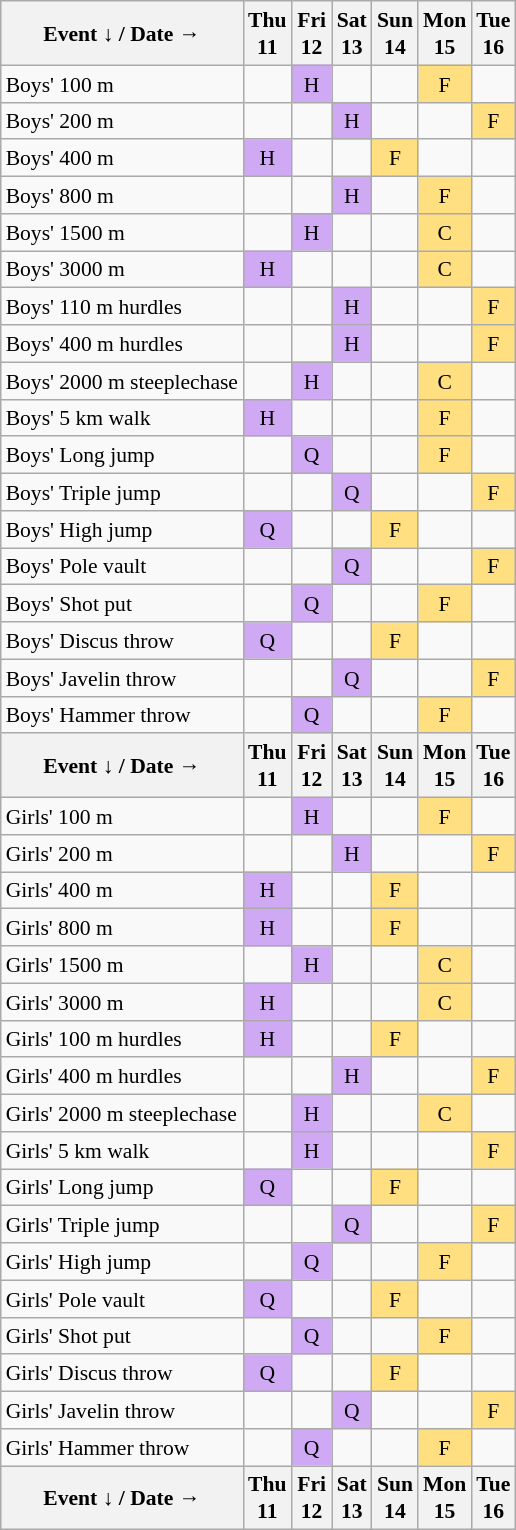<table class="wikitable" style="margin:0.5em auto; font-size:90%; line-height:1.25em;">
<tr align="center">
<th>Event ↓ / Date →</th>
<th width="20px">Thu 11</th>
<th width="20px">Fri 12</th>
<th width="20px">Sat 13</th>
<th width="20px">Sun 14</th>
<th width="20px">Mon 15</th>
<th width="20px">Tue 16</th>
</tr>
<tr align="center">
<td align="left">Boys' 100 m</td>
<td></td>
<td bgcolor="#D0A9F5">H</td>
<td></td>
<td></td>
<td bgcolor="#FFDF80">F</td>
<td></td>
</tr>
<tr align="center">
<td align="left">Boys' 200 m</td>
<td></td>
<td></td>
<td bgcolor="#D0A9F5">H</td>
<td></td>
<td></td>
<td bgcolor="#FFDF80">F</td>
</tr>
<tr align="center">
<td align="left">Boys' 400 m</td>
<td bgcolor="#D0A9F5">H</td>
<td></td>
<td></td>
<td bgcolor="#FFDF80">F</td>
<td></td>
<td></td>
</tr>
<tr align="center">
<td align="left">Boys' 800 m</td>
<td></td>
<td></td>
<td bgcolor="#D0A9F5">H</td>
<td></td>
<td bgcolor="#FFDF80">F</td>
<td></td>
</tr>
<tr align="center">
<td align="left">Boys' 1500 m</td>
<td></td>
<td bgcolor="#D0A9F5">H</td>
<td></td>
<td></td>
<td bgcolor="#FFDF80">C</td>
<td></td>
</tr>
<tr align="center">
<td align="left">Boys' 3000 m</td>
<td bgcolor="#D0A9F5">H</td>
<td></td>
<td></td>
<td></td>
<td bgcolor="#FFDF80">C</td>
<td></td>
</tr>
<tr align="center">
<td align="left">Boys' 110 m hurdles</td>
<td></td>
<td></td>
<td bgcolor="#D0A9F5">H</td>
<td></td>
<td></td>
<td bgcolor="#FFDF80">F</td>
</tr>
<tr align="center">
<td align="left">Boys' 400 m hurdles</td>
<td></td>
<td></td>
<td bgcolor="#D0A9F5">H</td>
<td></td>
<td></td>
<td bgcolor="#FFDF80">F</td>
</tr>
<tr align="center">
<td align="left">Boys' 2000 m steeplechase</td>
<td></td>
<td bgcolor="#D0A9F5">H</td>
<td></td>
<td></td>
<td bgcolor="#FFDF80">C</td>
<td></td>
</tr>
<tr align="center">
<td align="left">Boys' 5 km walk</td>
<td bgcolor="#D0A9F5">H</td>
<td></td>
<td></td>
<td></td>
<td bgcolor="#FFDF80">F</td>
<td></td>
</tr>
<tr align="center">
<td align="left">Boys' Long jump</td>
<td></td>
<td bgcolor="#D0A9F5">Q</td>
<td></td>
<td></td>
<td bgcolor="#FFDF80">F</td>
<td></td>
</tr>
<tr align="center">
<td align="left">Boys' Triple jump</td>
<td></td>
<td></td>
<td bgcolor="#D0A9F5">Q</td>
<td></td>
<td></td>
<td bgcolor="#FFDF80">F</td>
</tr>
<tr align="center">
<td align="left">Boys' High jump</td>
<td bgcolor="#D0A9F5">Q</td>
<td></td>
<td></td>
<td bgcolor="#FFDF80">F</td>
<td></td>
<td></td>
</tr>
<tr align="center">
<td align="left">Boys' Pole vault</td>
<td></td>
<td></td>
<td bgcolor="#D0A9F5">Q</td>
<td></td>
<td></td>
<td bgcolor="#FFDF80">F</td>
</tr>
<tr align="center">
<td align="left">Boys' Shot put</td>
<td></td>
<td bgcolor="#D0A9F5">Q</td>
<td></td>
<td></td>
<td bgcolor="#FFDF80">F</td>
<td></td>
</tr>
<tr align="center">
<td align="left">Boys' Discus throw</td>
<td bgcolor="#D0A9F5">Q</td>
<td></td>
<td></td>
<td bgcolor="#FFDF80">F</td>
<td></td>
<td></td>
</tr>
<tr align="center">
<td align="left">Boys' Javelin throw</td>
<td></td>
<td></td>
<td bgcolor="#D0A9F5">Q</td>
<td></td>
<td></td>
<td bgcolor="#FFDF80">F</td>
</tr>
<tr align="center">
<td align="left">Boys' Hammer throw</td>
<td></td>
<td bgcolor="#D0A9F5">Q</td>
<td></td>
<td></td>
<td bgcolor="#FFDF80">F</td>
<td></td>
</tr>
<tr align="center">
<th>Event ↓ / Date →</th>
<th width="20px">Thu 11</th>
<th width="20px">Fri 12</th>
<th width="20px">Sat 13</th>
<th width="20px">Sun 14</th>
<th width="20px">Mon 15</th>
<th width="20px">Tue 16</th>
</tr>
<tr align="center">
<td align="left">Girls' 100 m</td>
<td></td>
<td bgcolor="#D0A9F5">H</td>
<td></td>
<td></td>
<td bgcolor="#FFDF80">F</td>
<td></td>
</tr>
<tr align="center">
<td align="left">Girls' 200 m</td>
<td></td>
<td></td>
<td bgcolor="#D0A9F5">H</td>
<td></td>
<td></td>
<td bgcolor="#FFDF80">F</td>
</tr>
<tr align="center">
<td align="left">Girls' 400 m</td>
<td bgcolor="#D0A9F5">H</td>
<td></td>
<td></td>
<td bgcolor="#FFDF80">F</td>
<td></td>
<td></td>
</tr>
<tr align="center">
<td align="left">Girls' 800 m</td>
<td bgcolor="#D0A9F5">H</td>
<td></td>
<td></td>
<td bgcolor="#FFDF80">F</td>
<td></td>
<td></td>
</tr>
<tr align="center">
<td align="left">Girls' 1500 m</td>
<td></td>
<td bgcolor="#D0A9F5">H</td>
<td></td>
<td></td>
<td bgcolor="#FFDF80">C</td>
<td></td>
</tr>
<tr align="center">
<td align="left">Girls' 3000 m</td>
<td bgcolor="#D0A9F5">H</td>
<td></td>
<td></td>
<td></td>
<td bgcolor="#FFDF80">C</td>
<td></td>
</tr>
<tr align="center">
<td align="left">Girls' 100 m hurdles</td>
<td bgcolor="#D0A9F5">H</td>
<td></td>
<td></td>
<td bgcolor="#FFDF80">F</td>
<td></td>
<td></td>
</tr>
<tr align="center">
<td align="left">Girls' 400 m hurdles</td>
<td></td>
<td></td>
<td bgcolor="#D0A9F5">H</td>
<td></td>
<td></td>
<td bgcolor="#FFDF80">F</td>
</tr>
<tr align="center">
<td align="left">Girls' 2000 m steeplechase</td>
<td></td>
<td bgcolor="#D0A9F5">H</td>
<td></td>
<td></td>
<td bgcolor="#FFDF80">C</td>
<td></td>
</tr>
<tr align="center">
<td align="left">Girls' 5 km walk</td>
<td></td>
<td bgcolor="#D0A9F5">H</td>
<td></td>
<td></td>
<td></td>
<td bgcolor="#FFDF80">F</td>
</tr>
<tr align="center">
<td align="left">Girls' Long jump</td>
<td bgcolor="#D0A9F5">Q</td>
<td></td>
<td></td>
<td bgcolor="#FFDF80">F</td>
<td></td>
<td></td>
</tr>
<tr align="center">
<td align="left">Girls' Triple jump</td>
<td></td>
<td></td>
<td bgcolor="#D0A9F5">Q</td>
<td></td>
<td></td>
<td bgcolor="#FFDF80">F</td>
</tr>
<tr align="center">
<td align="left">Girls' High jump</td>
<td></td>
<td bgcolor="#D0A9F5">Q</td>
<td></td>
<td></td>
<td bgcolor="#FFDF80">F</td>
<td></td>
</tr>
<tr align="center">
<td align="left">Girls' Pole vault</td>
<td bgcolor="#D0A9F5">Q</td>
<td></td>
<td></td>
<td bgcolor="#FFDF80">F</td>
<td></td>
<td></td>
</tr>
<tr align="center">
<td align="left">Girls' Shot put</td>
<td></td>
<td bgcolor="#D0A9F5">Q</td>
<td></td>
<td></td>
<td bgcolor="#FFDF80">F</td>
<td></td>
</tr>
<tr align="center">
<td align="left">Girls' Discus throw</td>
<td bgcolor="#D0A9F5">Q</td>
<td></td>
<td></td>
<td bgcolor="#FFDF80">F</td>
<td></td>
<td></td>
</tr>
<tr align="center">
<td align="left">Girls' Javelin throw</td>
<td></td>
<td></td>
<td bgcolor="#D0A9F5">Q</td>
<td></td>
<td></td>
<td bgcolor="#FFDF80">F</td>
</tr>
<tr align="center">
<td align="left">Girls' Hammer throw</td>
<td></td>
<td bgcolor="#D0A9F5">Q</td>
<td></td>
<td></td>
<td bgcolor="#FFDF80">F</td>
<td></td>
</tr>
<tr align="center">
<th>Event ↓ / Date →</th>
<th width="20px">Thu 11</th>
<th width="20px">Fri 12</th>
<th width="20px">Sat 13</th>
<th width="20px">Sun 14</th>
<th width="20px">Mon 15</th>
<th width="20px">Tue 16</th>
</tr>
</table>
